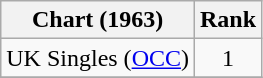<table class="wikitable">
<tr>
<th align="left">Chart (1963)</th>
<th style="text-align:center;">Rank</th>
</tr>
<tr>
<td>UK Singles (<a href='#'>OCC</a>)</td>
<td style="text-align:center;">1</td>
</tr>
<tr>
</tr>
</table>
